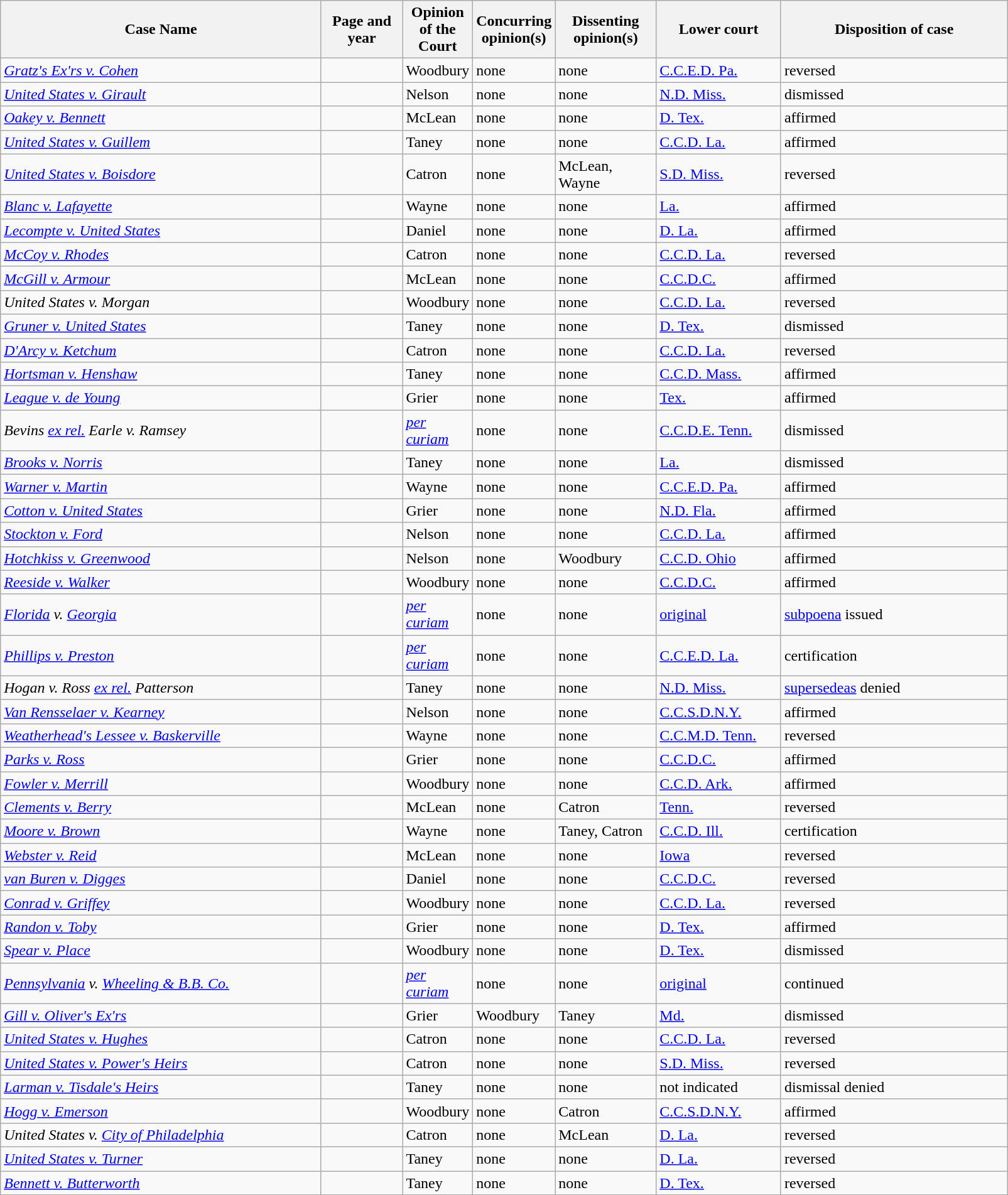<table class="wikitable sortable">
<tr>
<th scope="col" style="width: 333px;">Case Name</th>
<th scope="col" style="width: 79px;">Page and year</th>
<th scope="col" style="width: 10px;">Opinion of the Court</th>
<th scope="col" style="width: 10px;">Concurring opinion(s)</th>
<th scope="col" style="width: 100px;">Dissenting opinion(s)</th>
<th scope="col" style="width: 125px;">Lower court</th>
<th scope="col" style="width: 233px;">Disposition of case</th>
</tr>
<tr>
<td><em><a href='#'>Gratz's Ex'rs v. Cohen</a></em></td>
<td align="right"></td>
<td>Woodbury</td>
<td>none</td>
<td>none</td>
<td><a href='#'>C.C.E.D. Pa.</a></td>
<td>reversed</td>
</tr>
<tr>
<td><em><a href='#'>United States v. Girault</a></em></td>
<td align="right"></td>
<td>Nelson</td>
<td>none</td>
<td>none</td>
<td><a href='#'>N.D. Miss.</a></td>
<td>dismissed</td>
</tr>
<tr>
<td><em><a href='#'>Oakey v. Bennett</a></em></td>
<td align="right"></td>
<td>McLean</td>
<td>none</td>
<td>none</td>
<td><a href='#'>D. Tex.</a></td>
<td>affirmed</td>
</tr>
<tr>
<td><em><a href='#'>United States v. Guillem</a></em></td>
<td align="right"></td>
<td>Taney</td>
<td>none</td>
<td>none</td>
<td><a href='#'>C.C.D. La.</a></td>
<td>affirmed</td>
</tr>
<tr>
<td><em><a href='#'>United States v. Boisdore</a></em></td>
<td align="right"></td>
<td>Catron</td>
<td>none</td>
<td>McLean, Wayne</td>
<td><a href='#'>S.D. Miss.</a></td>
<td>reversed</td>
</tr>
<tr>
<td><em><a href='#'>Blanc v. Lafayette</a></em></td>
<td align="right"></td>
<td>Wayne</td>
<td>none</td>
<td>none</td>
<td><a href='#'>La.</a></td>
<td>affirmed</td>
</tr>
<tr>
<td><em><a href='#'>Lecompte v. United States</a></em></td>
<td align="right"></td>
<td>Daniel</td>
<td>none</td>
<td>none</td>
<td><a href='#'>D. La.</a></td>
<td>affirmed</td>
</tr>
<tr>
<td><em><a href='#'>McCoy v. Rhodes</a></em></td>
<td align="right"></td>
<td>Catron</td>
<td>none</td>
<td>none</td>
<td><a href='#'>C.C.D. La.</a></td>
<td>reversed</td>
</tr>
<tr>
<td><em><a href='#'>McGill v. Armour</a></em></td>
<td align="right"></td>
<td>McLean</td>
<td>none</td>
<td>none</td>
<td><a href='#'>C.C.D.C.</a></td>
<td>affirmed</td>
</tr>
<tr>
<td><em>United States v. Morgan</em></td>
<td align="right"></td>
<td>Woodbury</td>
<td>none</td>
<td>none</td>
<td><a href='#'>C.C.D. La.</a></td>
<td>reversed</td>
</tr>
<tr>
<td><em><a href='#'>Gruner v. United States</a></em></td>
<td align="right"></td>
<td>Taney</td>
<td>none</td>
<td>none</td>
<td><a href='#'>D. Tex.</a></td>
<td>dismissed</td>
</tr>
<tr>
<td><em><a href='#'>D'Arcy v. Ketchum</a></em></td>
<td align="right"></td>
<td>Catron</td>
<td>none</td>
<td>none</td>
<td><a href='#'>C.C.D. La.</a></td>
<td>reversed</td>
</tr>
<tr>
<td><em><a href='#'>Hortsman v. Henshaw</a></em></td>
<td align="right"></td>
<td>Taney</td>
<td>none</td>
<td>none</td>
<td><a href='#'>C.C.D. Mass.</a></td>
<td>affirmed</td>
</tr>
<tr>
<td><em><a href='#'>League v. de Young</a></em></td>
<td align="right"></td>
<td>Grier</td>
<td>none</td>
<td>none</td>
<td><a href='#'>Tex.</a></td>
<td>affirmed</td>
</tr>
<tr>
<td><em>Bevins <a href='#'>ex rel.</a> Earle v. Ramsey</em></td>
<td align="right"></td>
<td><em><a href='#'>per curiam</a></em></td>
<td>none</td>
<td>none</td>
<td><a href='#'>C.C.D.E. Tenn.</a></td>
<td>dismissed</td>
</tr>
<tr>
<td><em><a href='#'>Brooks v. Norris</a></em></td>
<td align="right"></td>
<td>Taney</td>
<td>none</td>
<td>none</td>
<td><a href='#'>La.</a></td>
<td>dismissed</td>
</tr>
<tr>
<td><em><a href='#'>Warner v. Martin</a></em></td>
<td align="right"></td>
<td>Wayne</td>
<td>none</td>
<td>none</td>
<td><a href='#'>C.C.E.D. Pa.</a></td>
<td>affirmed</td>
</tr>
<tr>
<td><em><a href='#'>Cotton v. United States</a></em></td>
<td align="right"></td>
<td>Grier</td>
<td>none</td>
<td>none</td>
<td><a href='#'>N.D. Fla.</a></td>
<td>affirmed</td>
</tr>
<tr>
<td><em><a href='#'>Stockton v. Ford</a></em></td>
<td align="right"></td>
<td>Nelson</td>
<td>none</td>
<td>none</td>
<td><a href='#'>C.C.D. La.</a></td>
<td>affirmed</td>
</tr>
<tr>
<td><em><a href='#'>Hotchkiss v. Greenwood</a></em></td>
<td align="right"></td>
<td>Nelson</td>
<td>none</td>
<td>Woodbury</td>
<td><a href='#'>C.C.D. Ohio</a></td>
<td>affirmed</td>
</tr>
<tr>
<td><em><a href='#'>Reeside v. Walker</a></em></td>
<td align="right"></td>
<td>Woodbury</td>
<td>none</td>
<td>none</td>
<td><a href='#'>C.C.D.C.</a></td>
<td>affirmed</td>
</tr>
<tr>
<td><em><a href='#'>Florida</a> v. <a href='#'>Georgia</a></em></td>
<td align="right"></td>
<td><em><a href='#'>per curiam</a></em></td>
<td>none</td>
<td>none</td>
<td><a href='#'>original</a></td>
<td><a href='#'>subpoena</a> issued</td>
</tr>
<tr>
<td><em><a href='#'>Phillips v. Preston</a></em></td>
<td align="right"></td>
<td><em><a href='#'>per curiam</a></em></td>
<td>none</td>
<td>none</td>
<td><a href='#'>C.C.E.D. La.</a></td>
<td>certification</td>
</tr>
<tr>
<td><em>Hogan v. Ross <a href='#'>ex rel.</a> Patterson</em></td>
<td align="right"></td>
<td>Taney</td>
<td>none</td>
<td>none</td>
<td><a href='#'>N.D. Miss.</a></td>
<td><a href='#'>supersedeas</a> denied</td>
</tr>
<tr>
<td><em><a href='#'>Van Rensselaer v. Kearney</a></em></td>
<td align="right"></td>
<td>Nelson</td>
<td>none</td>
<td>none</td>
<td><a href='#'>C.C.S.D.N.Y.</a></td>
<td>affirmed</td>
</tr>
<tr>
<td><em><a href='#'>Weatherhead's Lessee v. Baskerville</a></em></td>
<td align="right"></td>
<td>Wayne</td>
<td>none</td>
<td>none</td>
<td><a href='#'>C.C.M.D. Tenn.</a></td>
<td>reversed</td>
</tr>
<tr>
<td><em><a href='#'>Parks v. Ross</a></em></td>
<td align="right"></td>
<td>Grier</td>
<td>none</td>
<td>none</td>
<td><a href='#'>C.C.D.C.</a></td>
<td>affirmed</td>
</tr>
<tr>
<td><em><a href='#'>Fowler v. Merrill</a></em></td>
<td align="right"></td>
<td>Woodbury</td>
<td>none</td>
<td>none</td>
<td><a href='#'>C.C.D. Ark.</a></td>
<td>affirmed</td>
</tr>
<tr>
<td><em><a href='#'>Clements v. Berry</a></em></td>
<td align="right"></td>
<td>McLean</td>
<td>none</td>
<td>Catron</td>
<td><a href='#'>Tenn.</a></td>
<td>reversed</td>
</tr>
<tr>
<td><em><a href='#'>Moore v. Brown</a></em></td>
<td align="right"></td>
<td>Wayne</td>
<td>none</td>
<td>Taney, Catron</td>
<td><a href='#'>C.C.D. Ill.</a></td>
<td>certification</td>
</tr>
<tr>
<td><em><a href='#'>Webster v. Reid</a></em></td>
<td align="right"></td>
<td>McLean</td>
<td>none</td>
<td>none</td>
<td><a href='#'>Iowa</a></td>
<td>reversed</td>
</tr>
<tr>
<td><em><a href='#'>van Buren v. Digges</a></em></td>
<td align="right"></td>
<td>Daniel</td>
<td>none</td>
<td>none</td>
<td><a href='#'>C.C.D.C.</a></td>
<td>reversed</td>
</tr>
<tr>
<td><em><a href='#'>Conrad v. Griffey</a></em></td>
<td align="right"></td>
<td>Woodbury</td>
<td>none</td>
<td>none</td>
<td><a href='#'>C.C.D. La.</a></td>
<td>reversed</td>
</tr>
<tr>
<td><em><a href='#'>Randon v. Toby</a></em></td>
<td align="right"></td>
<td>Grier</td>
<td>none</td>
<td>none</td>
<td><a href='#'>D. Tex.</a></td>
<td>affirmed</td>
</tr>
<tr>
<td><em><a href='#'>Spear v. Place</a></em></td>
<td align="right"></td>
<td>Woodbury</td>
<td>none</td>
<td>none</td>
<td><a href='#'>D. Tex.</a></td>
<td>dismissed</td>
</tr>
<tr>
<td><em><a href='#'>Pennsylvania</a> v. <a href='#'>Wheeling & B.B. Co.</a></em></td>
<td align="right"></td>
<td><em><a href='#'>per curiam</a></em></td>
<td>none</td>
<td>none</td>
<td><a href='#'>original</a></td>
<td>continued</td>
</tr>
<tr>
<td><em><a href='#'>Gill v. Oliver's Ex'rs</a></em></td>
<td align="right"></td>
<td>Grier</td>
<td>Woodbury</td>
<td>Taney</td>
<td><a href='#'>Md.</a></td>
<td>dismissed</td>
</tr>
<tr>
<td><em><a href='#'>United States v. Hughes</a></em></td>
<td align="right"></td>
<td>Catron</td>
<td>none</td>
<td>none</td>
<td><a href='#'>C.C.D. La.</a></td>
<td>reversed</td>
</tr>
<tr>
<td><em><a href='#'>United States v. Power's Heirs</a></em></td>
<td align="right"></td>
<td>Catron</td>
<td>none</td>
<td>none</td>
<td><a href='#'>S.D. Miss.</a></td>
<td>reversed</td>
</tr>
<tr>
<td><em><a href='#'>Larman v. Tisdale's Heirs</a></em></td>
<td align="right"></td>
<td>Taney</td>
<td>none</td>
<td>none</td>
<td>not indicated</td>
<td>dismissal denied</td>
</tr>
<tr>
<td><em><a href='#'>Hogg v. Emerson</a></em></td>
<td align="right"></td>
<td>Woodbury</td>
<td>none</td>
<td>Catron</td>
<td><a href='#'>C.C.S.D.N.Y.</a></td>
<td>affirmed</td>
</tr>
<tr>
<td><em>United States v. <a href='#'>City of Philadelphia</a></em></td>
<td align="right"></td>
<td>Catron</td>
<td>none</td>
<td>McLean</td>
<td><a href='#'>D. La.</a></td>
<td>reversed</td>
</tr>
<tr>
<td><em><a href='#'>United States v. Turner</a></em></td>
<td align="right"></td>
<td>Taney</td>
<td>none</td>
<td>none</td>
<td><a href='#'>D. La.</a></td>
<td>reversed</td>
</tr>
<tr>
<td><em><a href='#'>Bennett v. Butterworth</a></em></td>
<td align="right"></td>
<td>Taney</td>
<td>none</td>
<td>none</td>
<td><a href='#'>D. Tex.</a></td>
<td>reversed</td>
</tr>
<tr>
</tr>
</table>
